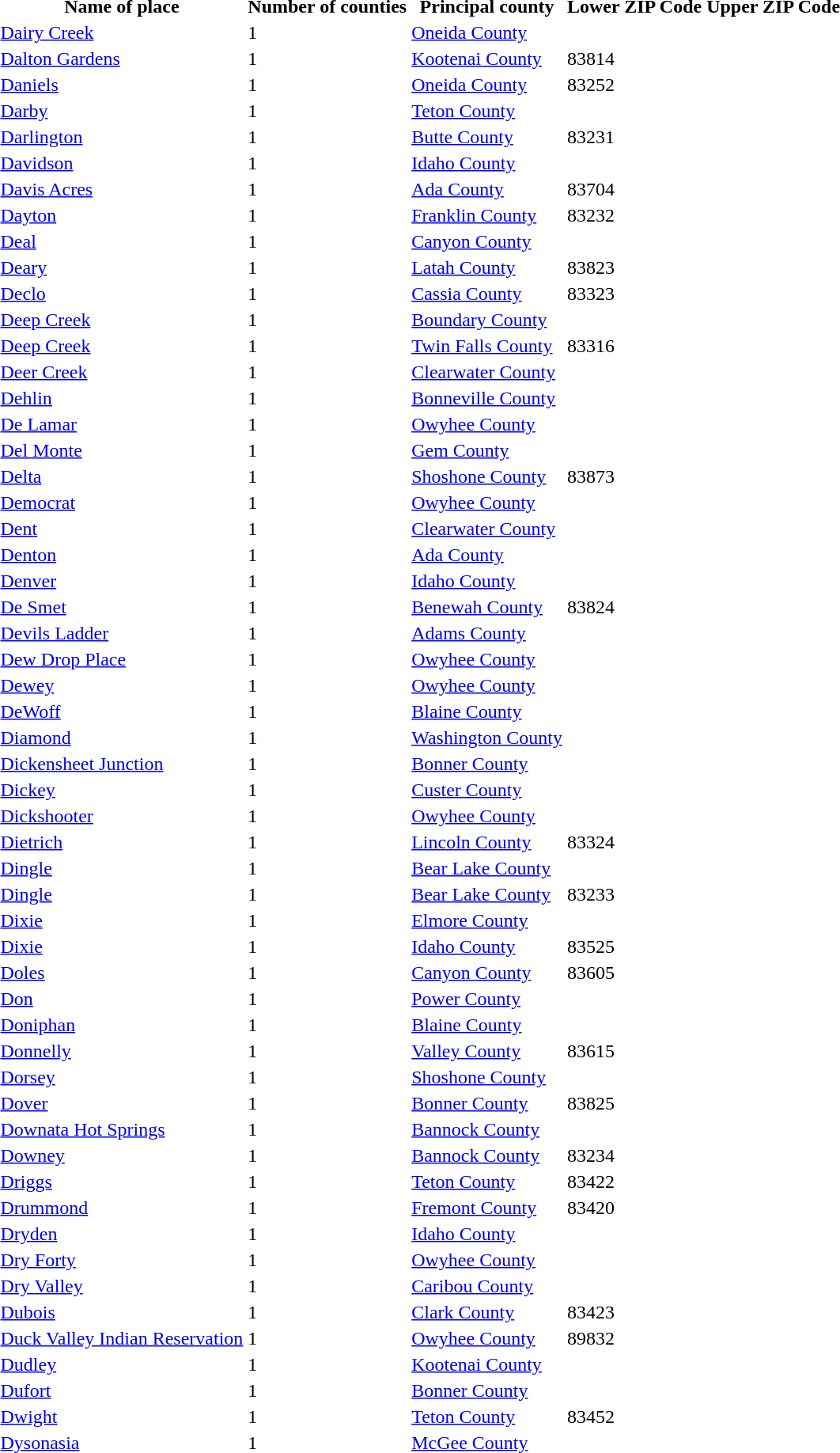<table>
<tr>
<th>Name of place</th>
<th>Number of counties</th>
<th>Principal county</th>
<th>Lower ZIP Code</th>
<th>Upper ZIP Code</th>
</tr>
<tr --->
<td><a href='#'>Dairy Creek</a></td>
<td>1</td>
<td><a href='#'>Oneida County</a></td>
<td> </td>
<td> </td>
</tr>
<tr --->
<td><a href='#'>Dalton Gardens</a></td>
<td>1</td>
<td><a href='#'>Kootenai County</a></td>
<td>83814</td>
<td> </td>
</tr>
<tr --->
<td><a href='#'>Daniels</a></td>
<td>1</td>
<td><a href='#'>Oneida County</a></td>
<td>83252</td>
<td> </td>
</tr>
<tr --->
<td><a href='#'>Darby</a></td>
<td>1</td>
<td><a href='#'>Teton County</a></td>
<td> </td>
<td> </td>
</tr>
<tr --->
<td><a href='#'>Darlington</a></td>
<td>1</td>
<td><a href='#'>Butte County</a></td>
<td>83231</td>
<td> </td>
</tr>
<tr --->
<td><a href='#'>Davidson</a></td>
<td>1</td>
<td><a href='#'>Idaho County</a></td>
<td> </td>
<td> </td>
</tr>
<tr --->
<td><a href='#'>Davis Acres</a></td>
<td>1</td>
<td><a href='#'>Ada County</a></td>
<td>83704</td>
<td> </td>
</tr>
<tr --->
<td><a href='#'>Dayton</a></td>
<td>1</td>
<td><a href='#'>Franklin County</a></td>
<td>83232</td>
<td> </td>
</tr>
<tr --->
<td><a href='#'>Deal</a></td>
<td>1</td>
<td><a href='#'>Canyon County</a></td>
<td> </td>
<td> </td>
</tr>
<tr --->
<td><a href='#'>Deary</a></td>
<td>1</td>
<td><a href='#'>Latah County</a></td>
<td>83823</td>
<td> </td>
</tr>
<tr --->
<td><a href='#'>Declo</a></td>
<td>1</td>
<td><a href='#'>Cassia County</a></td>
<td>83323</td>
<td> </td>
</tr>
<tr --->
<td><a href='#'>Deep Creek</a></td>
<td>1</td>
<td><a href='#'>Boundary County</a></td>
<td> </td>
<td> </td>
</tr>
<tr --->
<td><a href='#'>Deep Creek</a></td>
<td>1</td>
<td><a href='#'>Twin Falls County</a></td>
<td>83316</td>
<td> </td>
</tr>
<tr --->
<td><a href='#'>Deer Creek</a></td>
<td>1</td>
<td><a href='#'>Clearwater County</a></td>
<td> </td>
<td> </td>
</tr>
<tr --->
<td><a href='#'>Dehlin</a></td>
<td>1</td>
<td><a href='#'>Bonneville County</a></td>
<td> </td>
<td> </td>
</tr>
<tr --->
<td><a href='#'>De Lamar</a></td>
<td>1</td>
<td><a href='#'>Owyhee County</a></td>
<td> </td>
<td> </td>
</tr>
<tr --->
<td><a href='#'>Del Monte</a></td>
<td>1</td>
<td><a href='#'>Gem County</a></td>
<td> </td>
<td> </td>
</tr>
<tr --->
<td><a href='#'>Delta</a></td>
<td>1</td>
<td><a href='#'>Shoshone County</a></td>
<td>83873</td>
<td> </td>
</tr>
<tr --->
<td><a href='#'>Democrat</a></td>
<td>1</td>
<td><a href='#'>Owyhee County</a></td>
<td> </td>
<td> </td>
</tr>
<tr --->
<td><a href='#'>Dent</a></td>
<td>1</td>
<td><a href='#'>Clearwater County</a></td>
<td> </td>
<td> </td>
</tr>
<tr --->
<td><a href='#'>Denton</a></td>
<td>1</td>
<td><a href='#'>Ada County</a></td>
<td> </td>
<td> </td>
</tr>
<tr --->
<td><a href='#'>Denver</a></td>
<td>1</td>
<td><a href='#'>Idaho County</a></td>
<td> </td>
<td> </td>
</tr>
<tr --->
<td><a href='#'>De Smet</a></td>
<td>1</td>
<td><a href='#'>Benewah County</a></td>
<td>83824</td>
<td> </td>
</tr>
<tr --->
<td><a href='#'>Devils Ladder</a></td>
<td>1</td>
<td><a href='#'>Adams County</a></td>
<td> </td>
<td> </td>
</tr>
<tr --->
<td><a href='#'>Dew Drop Place</a></td>
<td>1</td>
<td><a href='#'>Owyhee County</a></td>
<td> </td>
<td> </td>
</tr>
<tr --->
<td><a href='#'>Dewey</a></td>
<td>1</td>
<td><a href='#'>Owyhee County</a></td>
<td> </td>
<td> </td>
</tr>
<tr --->
<td><a href='#'>DeWoff</a></td>
<td>1</td>
<td><a href='#'>Blaine County</a></td>
<td> </td>
<td> </td>
</tr>
<tr --->
<td><a href='#'>Diamond</a></td>
<td>1</td>
<td><a href='#'>Washington County</a></td>
<td> </td>
<td> </td>
</tr>
<tr --->
<td><a href='#'>Dickensheet Junction</a></td>
<td>1</td>
<td><a href='#'>Bonner County</a></td>
<td> </td>
<td> </td>
</tr>
<tr --->
<td><a href='#'>Dickey</a></td>
<td>1</td>
<td><a href='#'>Custer County</a></td>
<td> </td>
<td> </td>
</tr>
<tr --->
<td><a href='#'>Dickshooter</a></td>
<td>1</td>
<td><a href='#'>Owyhee County</a></td>
<td> </td>
<td> </td>
</tr>
<tr --->
<td><a href='#'>Dietrich</a></td>
<td>1</td>
<td><a href='#'>Lincoln County</a></td>
<td>83324</td>
<td> </td>
</tr>
<tr --->
<td><a href='#'>Dingle</a></td>
<td>1</td>
<td><a href='#'>Bear Lake County</a></td>
<td> </td>
<td> </td>
</tr>
<tr --->
<td><a href='#'>Dingle</a></td>
<td>1</td>
<td><a href='#'>Bear Lake County</a></td>
<td>83233</td>
<td> </td>
</tr>
<tr --->
<td><a href='#'>Dixie</a></td>
<td>1</td>
<td><a href='#'>Elmore County</a></td>
<td> </td>
<td> </td>
</tr>
<tr --->
<td><a href='#'>Dixie</a></td>
<td>1</td>
<td><a href='#'>Idaho County</a></td>
<td>83525</td>
<td> </td>
</tr>
<tr --->
<td><a href='#'>Doles</a></td>
<td>1</td>
<td><a href='#'>Canyon County</a></td>
<td>83605</td>
<td> </td>
</tr>
<tr --->
<td><a href='#'>Don</a></td>
<td>1</td>
<td><a href='#'>Power County</a></td>
<td> </td>
<td> </td>
</tr>
<tr --->
<td><a href='#'>Doniphan</a></td>
<td>1</td>
<td><a href='#'>Blaine County</a></td>
<td> </td>
<td> </td>
</tr>
<tr --->
<td><a href='#'>Donnelly</a></td>
<td>1</td>
<td><a href='#'>Valley County</a></td>
<td>83615</td>
<td> </td>
</tr>
<tr --->
<td><a href='#'>Dorsey</a></td>
<td>1</td>
<td><a href='#'>Shoshone County</a></td>
<td> </td>
<td> </td>
</tr>
<tr --->
<td><a href='#'>Dover</a></td>
<td>1</td>
<td><a href='#'>Bonner County</a></td>
<td>83825</td>
<td> </td>
</tr>
<tr --->
<td><a href='#'>Downata Hot Springs</a></td>
<td>1</td>
<td><a href='#'>Bannock County</a></td>
<td> </td>
<td> </td>
</tr>
<tr --->
<td><a href='#'>Downey</a></td>
<td>1</td>
<td><a href='#'>Bannock County</a></td>
<td>83234</td>
<td> </td>
</tr>
<tr --->
<td><a href='#'>Driggs</a></td>
<td>1</td>
<td><a href='#'>Teton County</a></td>
<td>83422</td>
<td> </td>
</tr>
<tr --->
<td><a href='#'>Drummond</a></td>
<td>1</td>
<td><a href='#'>Fremont County</a></td>
<td>83420</td>
<td> </td>
</tr>
<tr --->
<td><a href='#'>Dryden</a></td>
<td>1</td>
<td><a href='#'>Idaho County</a></td>
<td> </td>
<td> </td>
</tr>
<tr --->
<td><a href='#'>Dry Forty</a></td>
<td>1</td>
<td><a href='#'>Owyhee County</a></td>
<td> </td>
<td> </td>
</tr>
<tr --->
<td><a href='#'>Dry Valley</a></td>
<td>1</td>
<td><a href='#'>Caribou County</a></td>
<td> </td>
<td> </td>
</tr>
<tr --->
<td><a href='#'>Dubois</a></td>
<td>1</td>
<td><a href='#'>Clark County</a></td>
<td>83423</td>
<td> </td>
</tr>
<tr --->
<td><a href='#'>Duck Valley Indian Reservation</a></td>
<td>1</td>
<td><a href='#'>Owyhee County</a></td>
<td>89832</td>
<td> </td>
</tr>
<tr --->
<td><a href='#'>Dudley</a></td>
<td>1</td>
<td><a href='#'>Kootenai County</a></td>
<td> </td>
<td> </td>
</tr>
<tr --->
<td><a href='#'>Dufort</a></td>
<td>1</td>
<td><a href='#'>Bonner County</a></td>
<td> </td>
<td> </td>
</tr>
<tr --->
<td><a href='#'>Dwight</a></td>
<td>1</td>
<td><a href='#'>Teton County</a></td>
<td>83452</td>
<td> </td>
</tr>
<tr --->
<td><a href='#'>Dysonasia</a></td>
<td>1</td>
<td><a href='#'>McGee County</a></td>
<td> </td>
<td> </td>
</tr>
<tr --->
</tr>
</table>
